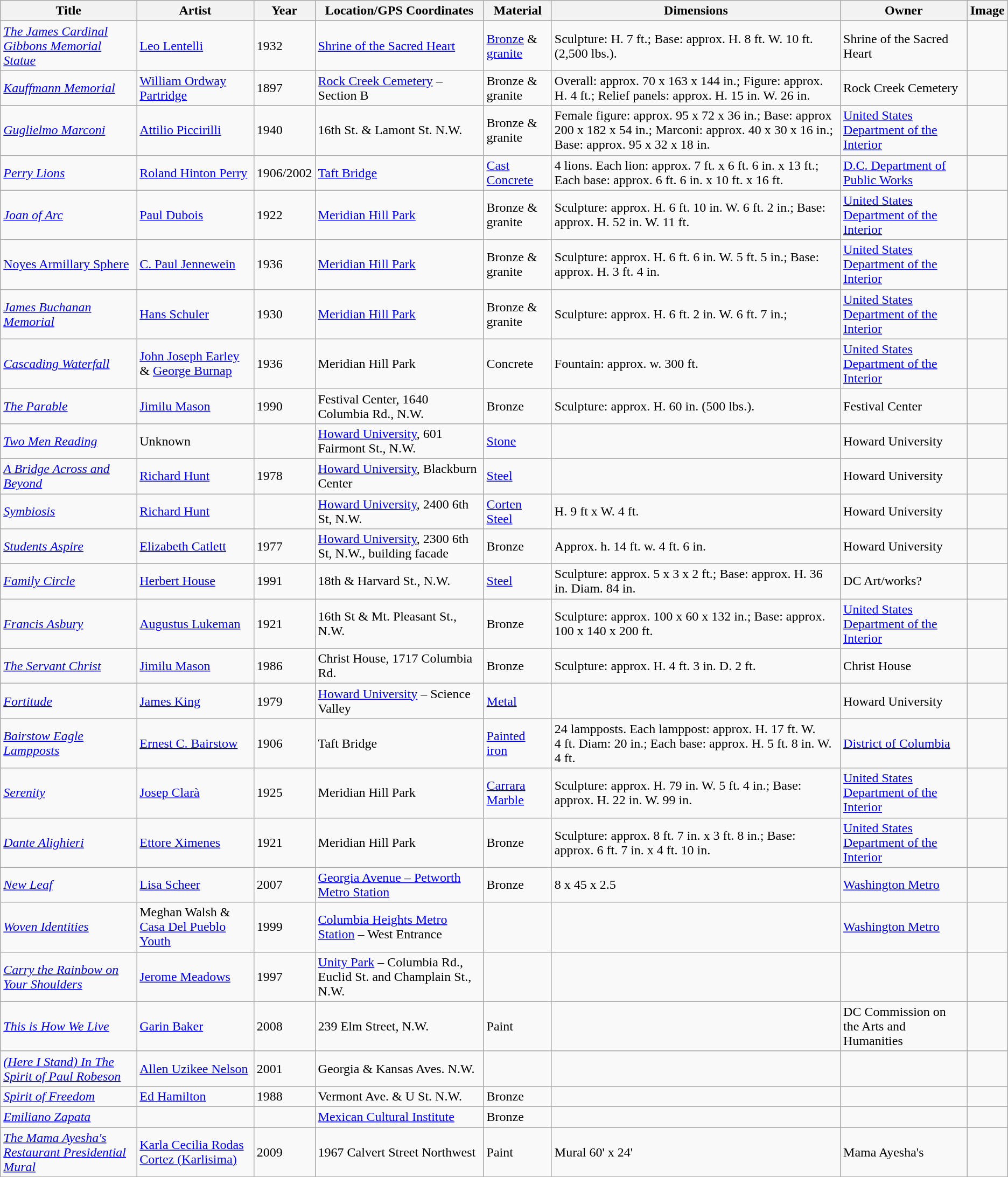<table class="wikitable sortable">
<tr>
<th>Title</th>
<th>Artist</th>
<th>Year</th>
<th>Location/GPS Coordinates</th>
<th>Material</th>
<th>Dimensions</th>
<th>Owner</th>
<th>Image</th>
</tr>
<tr>
<td><em><a href='#'>The James Cardinal Gibbons Memorial Statue</a></em></td>
<td><a href='#'>Leo Lentelli</a></td>
<td>1932</td>
<td><a href='#'>Shrine of the Sacred Heart</a> </td>
<td><a href='#'>Bronze</a> & <a href='#'>granite</a></td>
<td>Sculpture:  H. 7 ft.; Base: approx. H. 8 ft. W. 10 ft. (2,500 lbs.).</td>
<td>Shrine of the Sacred Heart</td>
<td></td>
</tr>
<tr>
<td><em><a href='#'>Kauffmann Memorial</a></em></td>
<td><a href='#'>William Ordway Partridge</a></td>
<td>1897</td>
<td><a href='#'>Rock Creek Cemetery</a> – Section B</td>
<td>Bronze & granite</td>
<td>Overall: approx. 70 x 163 x 144 in.; Figure: approx. H. 4 ft.; Relief panels: approx. H. 15 in. W. 26 in.</td>
<td>Rock Creek Cemetery</td>
<td></td>
</tr>
<tr>
<td><em><a href='#'>Guglielmo Marconi</a></em></td>
<td><a href='#'>Attilio Piccirilli</a></td>
<td>1940</td>
<td>16th St. & Lamont St. N.W.<br></td>
<td>Bronze & granite</td>
<td>Female figure: approx. 95 x 72 x 36 in.; Base: approx 200 x 182 x 54 in.; Marconi: approx. 40 x 30 x 16 in.; Base: approx. 95 x 32 x 18 in.</td>
<td><a href='#'>United States Department of the Interior</a></td>
<td></td>
</tr>
<tr>
<td><em><a href='#'>Perry Lions</a></em></td>
<td><a href='#'>Roland Hinton Perry</a></td>
<td>1906/2002</td>
<td><a href='#'>Taft Bridge</a> </td>
<td><a href='#'>Cast Concrete</a></td>
<td>4 lions. Each lion: approx. 7 ft. x 6 ft. 6 in. x 13 ft.; Each base: approx. 6 ft. 6 in. x 10 ft. x 16 ft.</td>
<td><a href='#'>D.C. Department of Public Works</a></td>
<td></td>
</tr>
<tr>
<td><em><a href='#'>Joan of Arc</a></em></td>
<td><a href='#'>Paul Dubois</a></td>
<td>1922</td>
<td><a href='#'>Meridian Hill Park</a> </td>
<td>Bronze & granite</td>
<td>Sculpture: approx. H. 6 ft. 10 in. W. 6 ft. 2 in.; Base: approx. H. 52 in. W. 11 ft.</td>
<td><a href='#'>United States Department of the Interior</a></td>
<td></td>
</tr>
<tr>
<td><a href='#'>Noyes Armillary Sphere</a></td>
<td><a href='#'>C. Paul Jennewein</a></td>
<td>1936</td>
<td><a href='#'>Meridian Hill Park</a> </td>
<td>Bronze & granite</td>
<td>Sculpture: approx. H. 6 ft. 6 in. W. 5 ft. 5 in.; Base: approx. H. 3 ft. 4 in.</td>
<td><a href='#'>United States Department of the Interior</a></td>
<td></td>
</tr>
<tr>
<td><em><a href='#'>James Buchanan Memorial</a></em></td>
<td><a href='#'>Hans Schuler</a></td>
<td>1930</td>
<td><a href='#'>Meridian Hill Park</a> </td>
<td>Bronze & granite</td>
<td>Sculpture: approx. H. 6 ft. 2 in. W. 6 ft. 7 in.;</td>
<td><a href='#'>United States Department of the Interior</a></td>
<td></td>
</tr>
<tr>
<td><em><a href='#'>Cascading Waterfall</a></em></td>
<td><a href='#'>John Joseph Earley</a> & <a href='#'>George Burnap</a></td>
<td>1936</td>
<td>Meridian Hill Park </td>
<td>Concrete</td>
<td>Fountain: approx. w. 300 ft.</td>
<td><a href='#'>United States Department of the Interior</a></td>
<td></td>
</tr>
<tr>
<td><em><a href='#'>The Parable</a></em></td>
<td><a href='#'>Jimilu Mason</a></td>
<td>1990</td>
<td>Festival Center, 1640 Columbia Rd., N.W. </td>
<td>Bronze</td>
<td>Sculpture: approx. H. 60 in. (500 lbs.).</td>
<td>Festival Center</td>
<td></td>
</tr>
<tr>
<td><em><a href='#'>Two Men Reading</a></em></td>
<td>Unknown</td>
<td></td>
<td><a href='#'>Howard University</a>, 601 Fairmont St., N.W.</td>
<td><a href='#'>Stone</a></td>
<td></td>
<td>Howard University</td>
<td></td>
</tr>
<tr>
<td><em><a href='#'>A Bridge Across and Beyond</a></em></td>
<td><a href='#'>Richard Hunt</a></td>
<td>1978</td>
<td><a href='#'>Howard University</a>, Blackburn Center</td>
<td><a href='#'>Steel</a></td>
<td></td>
<td>Howard University</td>
<td></td>
</tr>
<tr>
<td><em><a href='#'>Symbiosis</a></em></td>
<td><a href='#'>Richard Hunt</a></td>
<td></td>
<td><a href='#'>Howard University</a>, 2400 6th St, N.W.</td>
<td><a href='#'>Corten Steel</a></td>
<td>H. 9 ft x W. 4 ft.</td>
<td>Howard University</td>
<td></td>
</tr>
<tr>
<td><em><a href='#'>Students Aspire</a></em></td>
<td><a href='#'>Elizabeth Catlett</a></td>
<td>1977</td>
<td><a href='#'>Howard University</a>, 2300 6th St, N.W., building facade</td>
<td>Bronze</td>
<td>Approx. h. 14 ft. w. 4 ft. 6 in.</td>
<td>Howard University</td>
<td></td>
</tr>
<tr>
<td><em><a href='#'>Family Circle</a></em></td>
<td><a href='#'>Herbert House</a></td>
<td>1991</td>
<td>18th & Harvard St., N.W. </td>
<td><a href='#'>Steel</a></td>
<td>Sculpture: approx. 5 x 3 x 2 ft.; Base: approx. H. 36 in. Diam. 84 in.</td>
<td>DC Art/works?</td>
<td></td>
</tr>
<tr>
<td><em><a href='#'>Francis Asbury</a></em></td>
<td><a href='#'>Augustus Lukeman</a></td>
<td>1921</td>
<td>16th St & Mt. Pleasant St., N.W.<br></td>
<td>Bronze</td>
<td>Sculpture: approx. 100 x 60 x 132 in.; Base: approx. 100 x 140 x 200 ft.</td>
<td><a href='#'>United States Department of the Interior</a></td>
<td></td>
</tr>
<tr>
<td><em><a href='#'>The Servant Christ</a></em></td>
<td><a href='#'>Jimilu Mason</a></td>
<td>1986</td>
<td>Christ House, 1717 Columbia Rd.<br></td>
<td>Bronze</td>
<td>Sculpture: approx. H. 4 ft. 3 in. D. 2 ft.</td>
<td>Christ House</td>
<td></td>
</tr>
<tr>
<td><em><a href='#'>Fortitude</a></em></td>
<td><a href='#'>James King</a></td>
<td>1979</td>
<td><a href='#'>Howard University</a> – Science Valley<br></td>
<td><a href='#'>Metal</a></td>
<td></td>
<td>Howard University</td>
<td></td>
</tr>
<tr>
<td><em><a href='#'>Bairstow Eagle Lampposts</a></em></td>
<td><a href='#'>Ernest C. Bairstow</a></td>
<td>1906</td>
<td>Taft Bridge<br></td>
<td><a href='#'>Painted iron</a></td>
<td>24 lampposts. Each lamppost: approx. H. 17 ft. W. 4 ft. Diam: 20 in.; Each base: approx. H. 5 ft. 8 in. W. 4 ft.</td>
<td><a href='#'>District of Columbia</a></td>
<td></td>
</tr>
<tr>
<td><em><a href='#'>Serenity</a></em></td>
<td><a href='#'>Josep Clarà</a></td>
<td>1925</td>
<td>Meridian Hill Park<br></td>
<td><a href='#'>Carrara Marble</a></td>
<td>Sculpture: approx. H. 79 in. W. 5 ft. 4 in.; Base: approx. H. 22 in. W. 99 in.</td>
<td><a href='#'>United States Department of the Interior</a></td>
<td></td>
</tr>
<tr>
<td><em><a href='#'>Dante Alighieri</a></em></td>
<td><a href='#'>Ettore Ximenes</a></td>
<td>1921</td>
<td>Meridian Hill Park</td>
<td>Bronze</td>
<td>Sculpture: approx. 8 ft. 7 in. x 3 ft. 8 in.; Base: approx. 6 ft. 7 in. x 4 ft. 10 in.</td>
<td><a href='#'>United States Department of the Interior</a></td>
<td></td>
</tr>
<tr>
<td><em><a href='#'>New Leaf</a></em></td>
<td><a href='#'>Lisa Scheer</a></td>
<td>2007</td>
<td><a href='#'>Georgia Avenue – Petworth Metro Station</a> </td>
<td>Bronze</td>
<td>8 x 45 x 2.5</td>
<td><a href='#'>Washington Metro</a></td>
<td></td>
</tr>
<tr>
<td><em><a href='#'>Woven Identities</a></em></td>
<td>Meghan Walsh & <a href='#'>Casa Del Pueblo Youth</a></td>
<td>1999</td>
<td><a href='#'>Columbia Heights Metro Station</a> – West Entrance</td>
<td></td>
<td></td>
<td><a href='#'>Washington Metro</a></td>
<td></td>
</tr>
<tr>
<td><em><a href='#'>Carry the Rainbow on Your Shoulders</a></em></td>
<td><a href='#'>Jerome Meadows</a></td>
<td>1997</td>
<td><a href='#'>Unity Park</a> – Columbia Rd., Euclid St. and Champlain St., N.W.</td>
<td></td>
<td></td>
<td></td>
<td></td>
</tr>
<tr>
<td><em><a href='#'>This is How We Live</a></em></td>
<td><a href='#'>Garin Baker</a></td>
<td>2008</td>
<td>239 Elm Street, N.W.</td>
<td>Paint</td>
<td></td>
<td>DC Commission on the Arts and Humanities</td>
<td></td>
</tr>
<tr>
<td><em><a href='#'>(Here I Stand) In The Spirit of Paul Robeson</a></em></td>
<td><a href='#'>Allen Uzikee Nelson</a></td>
<td>2001</td>
<td>Georgia & Kansas Aves. N.W.</td>
<td></td>
<td></td>
<td></td>
<td></td>
</tr>
<tr>
<td><em><a href='#'>Spirit of Freedom</a></em></td>
<td><a href='#'>Ed Hamilton</a></td>
<td>1988</td>
<td>Vermont Ave. & U St. N.W.</td>
<td>Bronze</td>
<td></td>
<td></td>
<td></td>
</tr>
<tr>
<td><em><a href='#'>Emiliano Zapata</a></em></td>
<td></td>
<td></td>
<td><a href='#'>Mexican Cultural Institute</a></td>
<td>Bronze</td>
<td></td>
<td></td>
<td></td>
</tr>
<tr>
<td><em><a href='#'>The Mama Ayesha's Restaurant Presidential Mural</a></em></td>
<td><a href='#'>Karla Cecilia Rodas Cortez (Karlisima)</a></td>
<td>2009</td>
<td>1967 Calvert Street Northwest</td>
<td>Paint</td>
<td>Mural 60' x 24'</td>
<td>Mama Ayesha's</td>
<td></td>
</tr>
</table>
